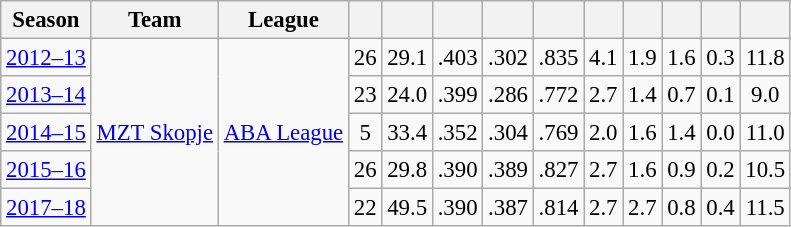<table class="wikitable sortable" style="font-size:95%; text-align:center;">
<tr>
<th>Season</th>
<th>Team</th>
<th>League</th>
<th></th>
<th></th>
<th></th>
<th></th>
<th></th>
<th></th>
<th></th>
<th></th>
<th></th>
<th></th>
</tr>
<tr>
<td><a href='#'>2012–13</a></td>
<td rowspan="5"><a href='#'>MZT Skopje</a></td>
<td rowspan="5"><a href='#'>ABA League</a></td>
<td>26</td>
<td>29.1</td>
<td>.403</td>
<td>.302</td>
<td>.835</td>
<td>4.1</td>
<td>1.9</td>
<td>1.6</td>
<td>0.3</td>
<td>11.8</td>
</tr>
<tr>
<td><a href='#'>2013–14</a></td>
<td>23</td>
<td>24.0</td>
<td>.399</td>
<td>.286</td>
<td>.772</td>
<td>2.7</td>
<td>1.4</td>
<td>0.7</td>
<td>0.1</td>
<td>9.0</td>
</tr>
<tr>
<td><a href='#'>2014–15</a></td>
<td>5</td>
<td>33.4</td>
<td>.352</td>
<td>.304</td>
<td>.769</td>
<td>2.0</td>
<td>1.6</td>
<td>1.4</td>
<td>0.0</td>
<td>11.0</td>
</tr>
<tr>
<td><a href='#'>2015–16</a></td>
<td>26</td>
<td>29.8</td>
<td>.390</td>
<td>.389</td>
<td>.827</td>
<td>2.7</td>
<td>1.6</td>
<td>0.9</td>
<td>0.2</td>
<td>10.5</td>
</tr>
<tr>
<td><a href='#'>2017–18</a></td>
<td>22</td>
<td>49.5</td>
<td>.390</td>
<td>.387</td>
<td>.814</td>
<td>2.7</td>
<td>2.7</td>
<td>0.8</td>
<td>0.4</td>
<td>11.5</td>
</tr>
</table>
